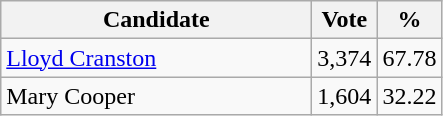<table class="wikitable">
<tr>
<th bgcolor="#DDDDFF" width="200px">Candidate</th>
<th bgcolor="#DDDDFF">Vote</th>
<th bgcolor="#DDDDFF">%</th>
</tr>
<tr>
<td><a href='#'>Lloyd Cranston</a></td>
<td>3,374</td>
<td>67.78</td>
</tr>
<tr>
<td>Mary Cooper</td>
<td>1,604</td>
<td>32.22</td>
</tr>
</table>
